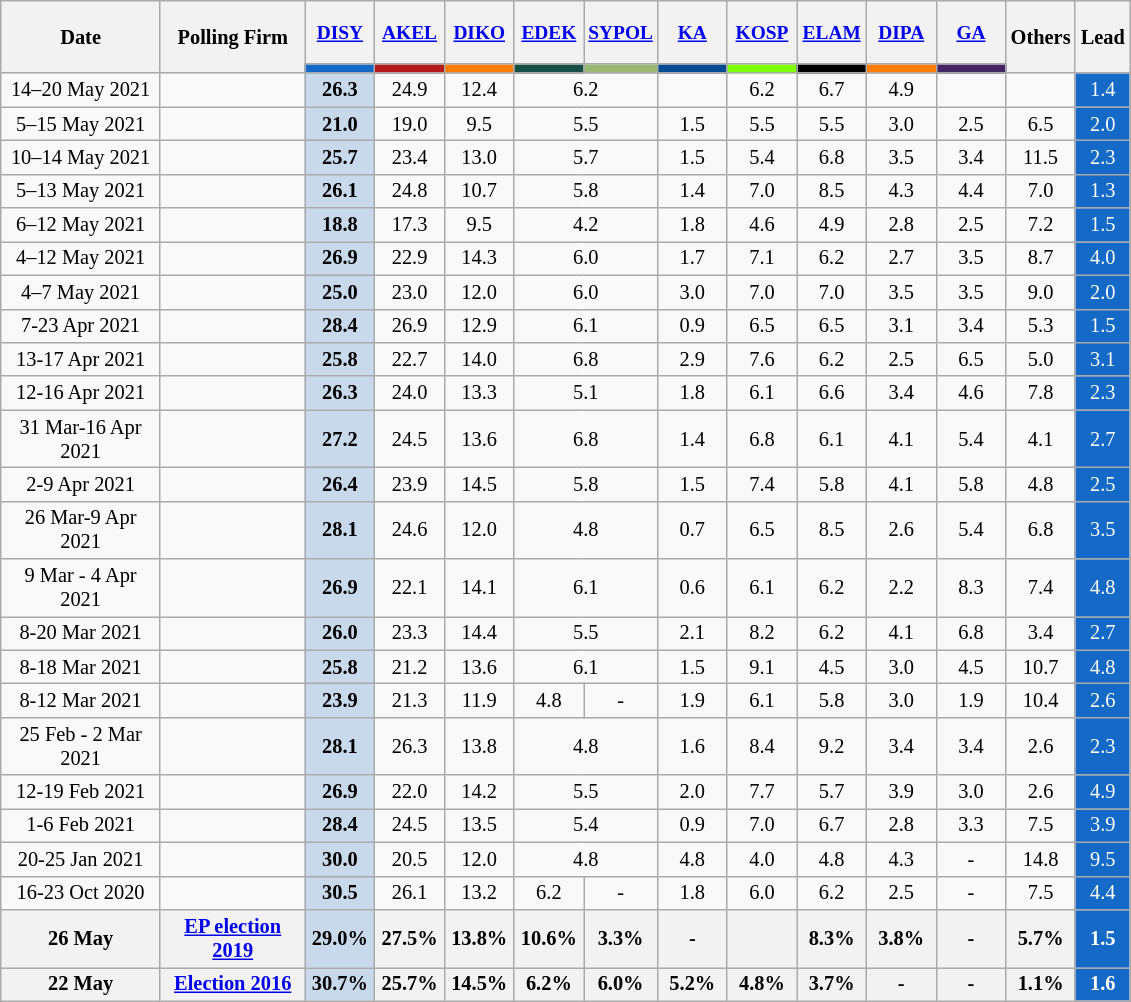<table class=wikitable style="text-align:center; font-size:85%; line-height:16px; margin-bottom:0">
<tr style="height:42px; background:#e9e9e9;">
<th style="width:100px;" rowspan="2">Date</th>
<th style="width:90px;" rowspan="2">Polling Firm</th>
<th style="font-size:95%"><a href='#'>DISY</a></th>
<th style="font-size:95%"><a href='#'>AKEL</a></th>
<th style="font-size:95%"><a href='#'>DIKO</a></th>
<th style="font-size:95%"><a href='#'>EDEK</a></th>
<th style="font-size:95%"><a href='#'>SYPOL</a></th>
<th style="font-size:95%"><a href='#'>KA</a></th>
<th style="font-size:95%"><a href='#'>KOSP</a></th>
<th style="font-size:95%"><a href='#'>ELAM</a></th>
<th style="font-size:95%"><a href='#'>DIPA</a></th>
<th style="font-size:95%"><a href='#'>GA</a></th>
<th style="width:40px;" rowspan="2">Others</th>
<th style="width:30px;" rowspan="2">Lead</th>
</tr>
<tr>
<th style="background:#1569C7; width:40px;"></th>
<th style="background:#B31B1B; width:40px;"></th>
<th style="background:#FF7E00; width:40px;"></th>
<th style="background:#164F46; width:40px;"></th>
<th style="background:#9AB973; width:40px;"></th>
<th style="background:#004B91; width:40px;"></th>
<th style="background:#7FFF00; width:40px;"></th>
<th style="background:#000000; width:40px;"></th>
<th style="background:#FF7E00; width:40px;"></th>
<th style="background:#442464; width:40px;"></th>
</tr>
<tr>
<td>14–20 May 2021</td>
<td></td>
<td style="background:#C8D9EC"><strong>26.3</strong></td>
<td>24.9</td>
<td>12.4</td>
<td colspan="2">6.2</td>
<td></td>
<td>6.2</td>
<td>6.7</td>
<td>4.9</td>
<td></td>
<td></td>
<td style="background:#1569C7; color:white;">1.4</td>
</tr>
<tr>
<td>5–15 May 2021</td>
<td></td>
<td style="background:#C8D9EC"><strong>21.0</strong></td>
<td>19.0</td>
<td>9.5</td>
<td colspan="2">5.5</td>
<td>1.5</td>
<td>5.5</td>
<td>5.5</td>
<td>3.0</td>
<td>2.5</td>
<td>6.5</td>
<td style="background:#1569C7; color:white;">2.0</td>
</tr>
<tr>
<td>10–14 May 2021</td>
<td></td>
<td style="background:#C8D9EC"><strong>25.7</strong></td>
<td>23.4</td>
<td>13.0</td>
<td colspan="2">5.7</td>
<td>1.5</td>
<td>5.4</td>
<td>6.8</td>
<td>3.5</td>
<td>3.4</td>
<td>11.5</td>
<td style="background:#1569C7; color:white;">2.3</td>
</tr>
<tr>
<td>5–13 May 2021</td>
<td></td>
<td style="background:#C8D9EC"><strong>26.1</strong></td>
<td>24.8</td>
<td>10.7</td>
<td colspan="2">5.8</td>
<td>1.4</td>
<td>7.0</td>
<td>8.5</td>
<td>4.3</td>
<td>4.4</td>
<td>7.0</td>
<td style="background:#1569C7; color:white;">1.3</td>
</tr>
<tr>
<td>6–12 May 2021</td>
<td></td>
<td style="background:#C8D9EC"><strong>18.8</strong></td>
<td>17.3</td>
<td>9.5</td>
<td colspan="2">4.2</td>
<td>1.8</td>
<td>4.6</td>
<td>4.9</td>
<td>2.8</td>
<td>2.5</td>
<td>7.2</td>
<td style="background:#1569C7; color:white;">1.5</td>
</tr>
<tr>
<td>4–12 May 2021</td>
<td></td>
<td style="background:#C8D9EC"><strong>26.9</strong></td>
<td>22.9</td>
<td>14.3</td>
<td colspan="2">6.0</td>
<td>1.7</td>
<td>7.1</td>
<td>6.2</td>
<td>2.7</td>
<td>3.5</td>
<td>8.7</td>
<td style="background:#1569C7; color:white;">4.0</td>
</tr>
<tr>
<td>4–7 May 2021</td>
<td></td>
<td style="background:#C8D9EC"><strong>25.0</strong></td>
<td>23.0</td>
<td>12.0</td>
<td colspan="2">6.0</td>
<td>3.0</td>
<td>7.0</td>
<td>7.0</td>
<td>3.5</td>
<td>3.5</td>
<td>9.0</td>
<td style="background:#1569C7; color:white;">2.0</td>
</tr>
<tr>
<td>7-23 Apr 2021</td>
<td></td>
<td style="background:#C8D9EC"><strong>28.4</strong></td>
<td>26.9</td>
<td>12.9</td>
<td colspan="2">6.1</td>
<td>0.9</td>
<td>6.5</td>
<td>6.5</td>
<td>3.1</td>
<td>3.4</td>
<td>5.3</td>
<td style="background:#1569C7; color:white;">1.5</td>
</tr>
<tr>
<td>13-17 Apr 2021</td>
<td></td>
<td style="background:#C8D9EC"><strong>25.8</strong></td>
<td>22.7</td>
<td>14.0</td>
<td colspan="2">6.8</td>
<td>2.9</td>
<td>7.6</td>
<td>6.2</td>
<td>2.5</td>
<td>6.5</td>
<td>5.0</td>
<td style="background:#1569C7; color:white;">3.1</td>
</tr>
<tr>
<td>12-16 Apr 2021</td>
<td></td>
<td style="background:#C8D9EC"><strong>26.3</strong></td>
<td>24.0</td>
<td>13.3</td>
<td colspan="2">5.1</td>
<td>1.8</td>
<td>6.1</td>
<td>6.6</td>
<td>3.4</td>
<td>4.6</td>
<td>7.8</td>
<td style="background:#1569C7; color:white;">2.3</td>
</tr>
<tr>
<td>31 Mar-16 Apr 2021</td>
<td></td>
<td style="background:#C8D9EC"><strong>27.2</strong></td>
<td>24.5</td>
<td>13.6</td>
<td colspan="2">6.8</td>
<td>1.4</td>
<td>6.8</td>
<td>6.1</td>
<td>4.1</td>
<td>5.4</td>
<td>4.1</td>
<td style="background:#1569C7; color:white;">2.7</td>
</tr>
<tr>
<td>2-9 Apr 2021</td>
<td></td>
<td style="background:#C8D9EC"><strong>26.4</strong></td>
<td>23.9</td>
<td>14.5</td>
<td colspan="2">5.8</td>
<td>1.5</td>
<td>7.4</td>
<td>5.8</td>
<td>4.1</td>
<td>5.8</td>
<td>4.8</td>
<td style="background:#1569C7; color:white;">2.5</td>
</tr>
<tr>
<td>26 Mar-9 Apr 2021</td>
<td></td>
<td style="background:#C8D9EC"><strong>28.1</strong></td>
<td>24.6</td>
<td>12.0</td>
<td colspan="2">4.8</td>
<td>0.7</td>
<td>6.5</td>
<td>8.5</td>
<td>2.6</td>
<td>5.4</td>
<td>6.8</td>
<td style="background:#1569C7; color:white;">3.5</td>
</tr>
<tr>
<td>9 Mar - 4 Apr 2021</td>
<td></td>
<td style="background:#C8D9EC"><strong>26.9</strong></td>
<td>22.1</td>
<td>14.1</td>
<td colspan="2">6.1</td>
<td>0.6</td>
<td>6.1</td>
<td>6.2</td>
<td>2.2</td>
<td>8.3</td>
<td>7.4</td>
<td style="background:#1569C7; color:white;">4.8</td>
</tr>
<tr>
<td>8-20 Mar 2021</td>
<td></td>
<td style="background:#C8D9EC"><strong>26.0</strong></td>
<td>23.3</td>
<td>14.4</td>
<td colspan="2">5.5</td>
<td>2.1</td>
<td>8.2</td>
<td>6.2</td>
<td>4.1</td>
<td>6.8</td>
<td>3.4</td>
<td style="background:#1569C7; color:white;">2.7</td>
</tr>
<tr>
<td>8-18 Mar 2021</td>
<td></td>
<td style="background:#C8D9EC"><strong>25.8</strong></td>
<td>21.2</td>
<td>13.6</td>
<td colspan="2">6.1</td>
<td>1.5</td>
<td>9.1</td>
<td>4.5</td>
<td>3.0</td>
<td>4.5</td>
<td>10.7</td>
<td style="background:#1569C7; color:white;">4.8</td>
</tr>
<tr>
<td>8-12 Mar 2021</td>
<td></td>
<td style="background:#C8D9EC"><strong>23.9</strong></td>
<td>21.3</td>
<td>11.9</td>
<td>4.8</td>
<td>-</td>
<td>1.9</td>
<td>6.1</td>
<td>5.8</td>
<td>3.0</td>
<td>1.9</td>
<td>10.4</td>
<td style="background:#1569C7; color:white;">2.6</td>
</tr>
<tr>
<td>25 Feb - 2 Mar 2021</td>
<td></td>
<td style="background:#C8D9EC"><strong>28.1</strong></td>
<td>26.3</td>
<td>13.8</td>
<td colspan="2">4.8</td>
<td>1.6</td>
<td>8.4</td>
<td>9.2</td>
<td>3.4</td>
<td>3.4</td>
<td>2.6</td>
<td style="background:#1569C7; color:white;">2.3</td>
</tr>
<tr>
<td>12-19 Feb 2021</td>
<td></td>
<td style="background:#C8D9EC"><strong>26.9</strong></td>
<td>22.0</td>
<td>14.2</td>
<td colspan="2">5.5</td>
<td>2.0</td>
<td>7.7</td>
<td>5.7</td>
<td>3.9</td>
<td>3.0</td>
<td>2.6</td>
<td style="background:#1569C7; color:white;">4.9</td>
</tr>
<tr>
<td>1-6 Feb 2021</td>
<td></td>
<td style="background:#C8D9EC"><strong>28.4</strong></td>
<td>24.5</td>
<td>13.5</td>
<td colspan="2">5.4</td>
<td>0.9</td>
<td>7.0</td>
<td>6.7</td>
<td>2.8</td>
<td>3.3</td>
<td>7.5</td>
<td style="background:#1569C7; color:white;">3.9</td>
</tr>
<tr>
<td>20-25 Jan 2021</td>
<td></td>
<td style="background:#C8D9EC"><strong>30.0</strong></td>
<td>20.5</td>
<td>12.0</td>
<td colspan="2">4.8</td>
<td>4.8</td>
<td>4.0</td>
<td>4.8</td>
<td>4.3</td>
<td>-</td>
<td>14.8</td>
<td style="background:#1569C7; color:white;">9.5</td>
</tr>
<tr>
<td>16-23 Oct 2020</td>
<td></td>
<td style="background:#C8D9EC"><strong>30.5</strong></td>
<td>26.1</td>
<td>13.2</td>
<td>6.2</td>
<td>-</td>
<td>1.8</td>
<td>6.0</td>
<td>6.2</td>
<td>2.5</td>
<td>-</td>
<td>7.5</td>
<td style="background:#1569C7; color:white;">4.4</td>
</tr>
<tr>
<th>26 May</th>
<th><a href='#'>EP election 2019</a></th>
<th style="background:#C8D9EC"><strong>29.0%</strong></th>
<th>27.5%</th>
<th>13.8%</th>
<th>10.6%</th>
<th>3.3%</th>
<th>-</th>
<th></th>
<th>8.3%</th>
<th>3.8%</th>
<th>-</th>
<th>5.7%</th>
<th style="background:#1569C7; color:white;">1.5</th>
</tr>
<tr>
<th>22 May</th>
<th><a href='#'>Election 2016</a></th>
<th style="background:#C8D9EC"><strong>30.7%</strong></th>
<th>25.7%</th>
<th>14.5%</th>
<th>6.2%</th>
<th>6.0%</th>
<th>5.2%</th>
<th>4.8%</th>
<th>3.7%</th>
<th>-</th>
<th>-</th>
<th>1.1%</th>
<th style="background:#1569C7; color:white;">1.6</th>
</tr>
</table>
